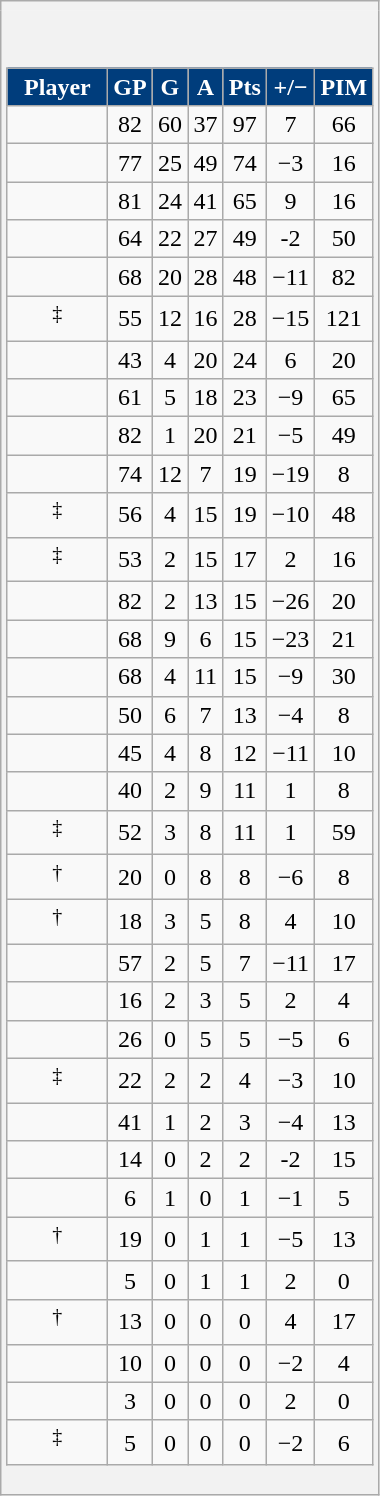<table class="wikitable">
<tr>
<th style="border: 0;"></th>
</tr>
<tr>
<td style="background: #f2f2f2; border: 0; text-align: center;"><br><table class="wikitable sortable" style="width:100%;">
<tr align=center>
<th style="background:#003D7C; color:white; width:40%;">Player</th>
<th style="background:#003D7C; color:white; width:10%;">GP</th>
<th style="background:#003D7C; color:white; width:10%;">G</th>
<th style="background:#003D7C; color:white; width:10%;">A</th>
<th style="background:#003D7C; color:white; width:10%;">Pts</th>
<th style="background:#003D7C; color:white; width:10%;">+/−</th>
<th style="background:#003D7C; color:white; width:10%;">PIM</th>
</tr>
<tr align=center>
<td></td>
<td>82</td>
<td>60</td>
<td>37</td>
<td>97</td>
<td>7</td>
<td>66</td>
</tr>
<tr align=center>
<td></td>
<td>77</td>
<td>25</td>
<td>49</td>
<td>74</td>
<td>−3</td>
<td>16</td>
</tr>
<tr align=center>
<td></td>
<td>81</td>
<td>24</td>
<td>41</td>
<td>65</td>
<td>9</td>
<td>16</td>
</tr>
<tr align=center>
<td></td>
<td>64</td>
<td>22</td>
<td>27</td>
<td>49</td>
<td>-2</td>
<td>50</td>
</tr>
<tr align=center>
<td></td>
<td>68</td>
<td>20</td>
<td>28</td>
<td>48</td>
<td>−11</td>
<td>82</td>
</tr>
<tr align=center>
<td><sup>‡</sup></td>
<td>55</td>
<td>12</td>
<td>16</td>
<td>28</td>
<td>−15</td>
<td>121</td>
</tr>
<tr align=center>
<td></td>
<td>43</td>
<td>4</td>
<td>20</td>
<td>24</td>
<td>6</td>
<td>20</td>
</tr>
<tr align=center>
<td></td>
<td>61</td>
<td>5</td>
<td>18</td>
<td>23</td>
<td>−9</td>
<td>65</td>
</tr>
<tr align=center>
<td></td>
<td>82</td>
<td>1</td>
<td>20</td>
<td>21</td>
<td>−5</td>
<td>49</td>
</tr>
<tr align=center>
<td></td>
<td>74</td>
<td>12</td>
<td>7</td>
<td>19</td>
<td>−19</td>
<td>8</td>
</tr>
<tr align=center>
<td><sup>‡</sup></td>
<td>56</td>
<td>4</td>
<td>15</td>
<td>19</td>
<td>−10</td>
<td>48</td>
</tr>
<tr align=center>
<td><sup>‡</sup></td>
<td>53</td>
<td>2</td>
<td>15</td>
<td>17</td>
<td>2</td>
<td>16</td>
</tr>
<tr align=center>
<td></td>
<td>82</td>
<td>2</td>
<td>13</td>
<td>15</td>
<td>−26</td>
<td>20</td>
</tr>
<tr align=center>
<td></td>
<td>68</td>
<td>9</td>
<td>6</td>
<td>15</td>
<td>−23</td>
<td>21</td>
</tr>
<tr align=center>
<td></td>
<td>68</td>
<td>4</td>
<td>11</td>
<td>15</td>
<td>−9</td>
<td>30</td>
</tr>
<tr align=center>
<td></td>
<td>50</td>
<td>6</td>
<td>7</td>
<td>13</td>
<td>−4</td>
<td>8</td>
</tr>
<tr align=center>
<td></td>
<td>45</td>
<td>4</td>
<td>8</td>
<td>12</td>
<td>−11</td>
<td>10</td>
</tr>
<tr align=center>
<td></td>
<td>40</td>
<td>2</td>
<td>9</td>
<td>11</td>
<td>1</td>
<td>8</td>
</tr>
<tr align=center>
<td><sup>‡</sup></td>
<td>52</td>
<td>3</td>
<td>8</td>
<td>11</td>
<td>1</td>
<td>59</td>
</tr>
<tr align=center>
<td><sup>†</sup></td>
<td>20</td>
<td>0</td>
<td>8</td>
<td>8</td>
<td>−6</td>
<td>8</td>
</tr>
<tr align=center>
<td><sup>†</sup></td>
<td>18</td>
<td>3</td>
<td>5</td>
<td>8</td>
<td>4</td>
<td>10</td>
</tr>
<tr align=center>
<td></td>
<td>57</td>
<td>2</td>
<td>5</td>
<td>7</td>
<td>−11</td>
<td>17</td>
</tr>
<tr align=center>
<td></td>
<td>16</td>
<td>2</td>
<td>3</td>
<td>5</td>
<td>2</td>
<td>4</td>
</tr>
<tr align=center>
<td></td>
<td>26</td>
<td>0</td>
<td>5</td>
<td>5</td>
<td>−5</td>
<td>6</td>
</tr>
<tr align=center>
<td><sup>‡</sup></td>
<td>22</td>
<td>2</td>
<td>2</td>
<td>4</td>
<td>−3</td>
<td>10</td>
</tr>
<tr align=center>
<td></td>
<td>41</td>
<td>1</td>
<td>2</td>
<td>3</td>
<td>−4</td>
<td>13</td>
</tr>
<tr align=center>
<td></td>
<td>14</td>
<td>0</td>
<td>2</td>
<td>2</td>
<td>-2</td>
<td>15</td>
</tr>
<tr align=center>
<td></td>
<td>6</td>
<td>1</td>
<td>0</td>
<td>1</td>
<td>−1</td>
<td>5</td>
</tr>
<tr align=center>
<td><sup>†</sup></td>
<td>19</td>
<td>0</td>
<td>1</td>
<td>1</td>
<td>−5</td>
<td>13</td>
</tr>
<tr align=center>
<td></td>
<td>5</td>
<td>0</td>
<td>1</td>
<td>1</td>
<td>2</td>
<td>0</td>
</tr>
<tr align=center>
<td><sup>†</sup></td>
<td>13</td>
<td>0</td>
<td>0</td>
<td>0</td>
<td>4</td>
<td>17</td>
</tr>
<tr align=center>
<td></td>
<td>10</td>
<td>0</td>
<td>0</td>
<td>0</td>
<td>−2</td>
<td>4</td>
</tr>
<tr align=center>
<td></td>
<td>3</td>
<td>0</td>
<td>0</td>
<td>0</td>
<td>2</td>
<td>0</td>
</tr>
<tr align=center>
<td><sup>‡</sup></td>
<td>5</td>
<td>0</td>
<td>0</td>
<td>0</td>
<td>−2</td>
<td>6</td>
</tr>
</table>
</td>
</tr>
</table>
